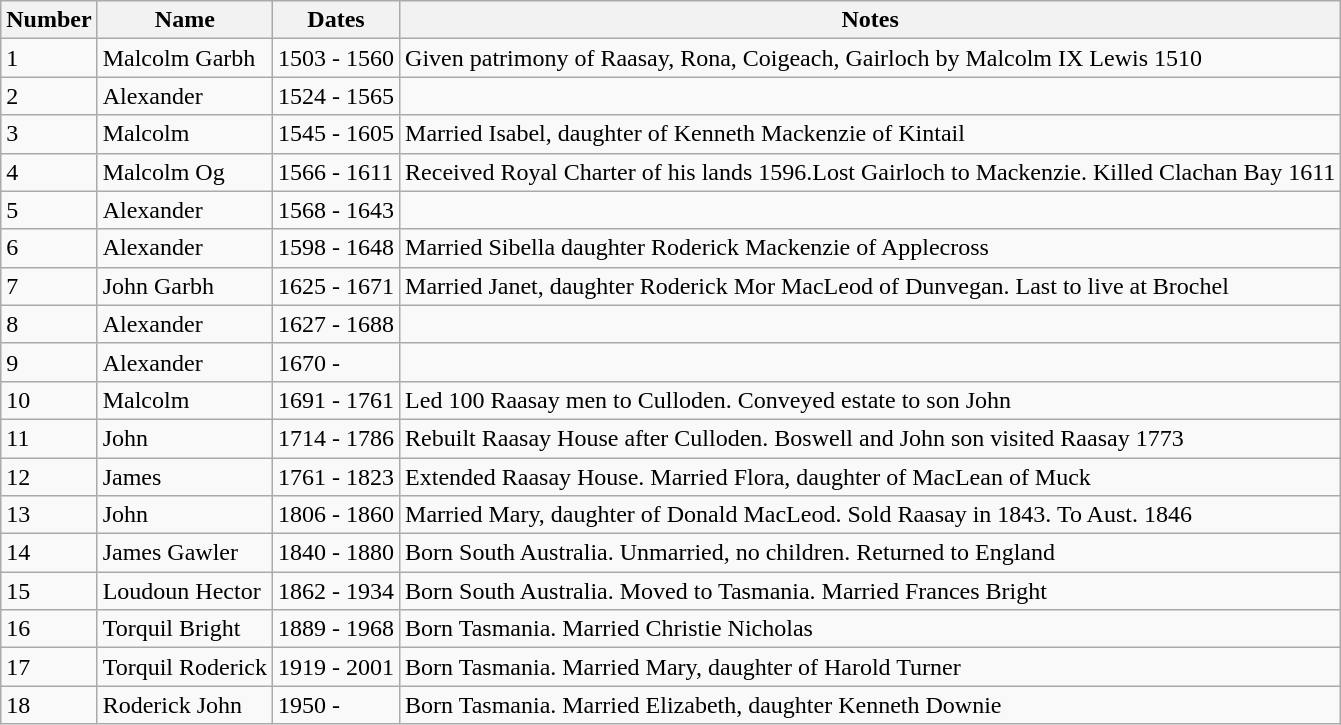<table class="wikitable">
<tr>
<th>Number</th>
<th>Name</th>
<th>Dates</th>
<th>Notes</th>
</tr>
<tr>
<td>1</td>
<td>Malcolm Garbh</td>
<td>1503 - 1560</td>
<td>Given patrimony of Raasay, Rona, Coigeach, Gairloch by Malcolm IX Lewis 1510</td>
</tr>
<tr>
<td>2</td>
<td>Alexander</td>
<td>1524 - 1565</td>
<td></td>
</tr>
<tr>
<td>3</td>
<td>Malcolm</td>
<td>1545 - 1605</td>
<td>Married Isabel, daughter of Kenneth Mackenzie of Kintail</td>
</tr>
<tr>
<td>4</td>
<td>Malcolm Og</td>
<td>1566 - 1611</td>
<td>Received Royal Charter of his lands 1596.Lost Gairloch to Mackenzie. Killed Clachan Bay 1611</td>
</tr>
<tr>
<td>5</td>
<td>Alexander</td>
<td>1568 - 1643</td>
<td></td>
</tr>
<tr>
<td>6</td>
<td>Alexander</td>
<td>1598 - 1648</td>
<td>Married Sibella daughter Roderick Mackenzie of Applecross</td>
</tr>
<tr>
<td>7</td>
<td>John Garbh</td>
<td>1625 - 1671</td>
<td>Married Janet, daughter Roderick Mor MacLeod of Dunvegan. Last to live at Brochel</td>
</tr>
<tr>
<td>8</td>
<td>Alexander</td>
<td>1627 - 1688</td>
<td></td>
</tr>
<tr>
<td>9</td>
<td>Alexander</td>
<td>1670 -</td>
<td></td>
</tr>
<tr>
<td>10</td>
<td>Malcolm</td>
<td>1691 - 1761</td>
<td>Led 100 Raasay men to Culloden. Conveyed estate to son John</td>
</tr>
<tr>
<td>11</td>
<td>John</td>
<td>1714 - 1786</td>
<td>Rebuilt Raasay House after Culloden. Boswell and John son visited Raasay 1773</td>
</tr>
<tr>
<td>12</td>
<td>James</td>
<td>1761 - 1823</td>
<td>Extended Raasay House. Married Flora, daughter of MacLean of Muck</td>
</tr>
<tr>
<td>13</td>
<td>John</td>
<td>1806 - 1860</td>
<td>Married Mary, daughter of Donald MacLeod. Sold Raasay in 1843. To Aust. 1846</td>
</tr>
<tr>
<td>14</td>
<td>James Gawler</td>
<td>1840 - 1880</td>
<td>Born South Australia. Unmarried, no children. Returned to England</td>
</tr>
<tr>
<td>15</td>
<td>Loudoun Hector</td>
<td>1862 - 1934</td>
<td>Born South Australia. Moved to Tasmania. Married Frances Bright</td>
</tr>
<tr>
<td>16</td>
<td>Torquil Bright</td>
<td>1889 - 1968</td>
<td>Born Tasmania. Married Christie Nicholas</td>
</tr>
<tr>
<td>17</td>
<td>Torquil Roderick</td>
<td>1919 - 2001</td>
<td>Born Tasmania. Married Mary, daughter of Harold Turner</td>
</tr>
<tr>
<td>18</td>
<td>Roderick John</td>
<td>1950 -</td>
<td>Born Tasmania. Married Elizabeth, daughter Kenneth Downie</td>
</tr>
</table>
